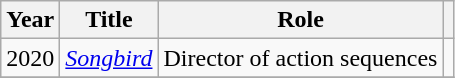<table class="wikitable plainrowheaders">
<tr>
<th>Year</th>
<th>Title</th>
<th>Role</th>
<th scope="col"></th>
</tr>
<tr>
<td>2020</td>
<td><em><a href='#'>Songbird</a></em></td>
<td>Director of action sequences</td>
<td style="text-align:center;"></td>
</tr>
<tr>
</tr>
</table>
